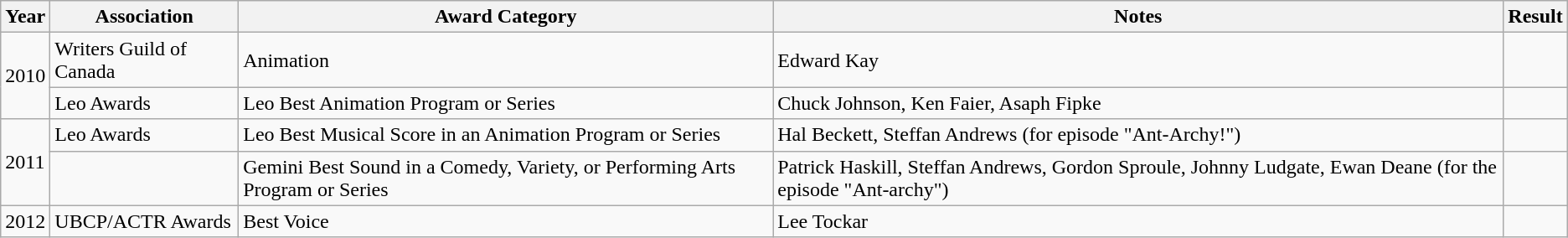<table class="wikitable">
<tr>
<th>Year</th>
<th>Association</th>
<th>Award Category</th>
<th>Notes</th>
<th>Result</th>
</tr>
<tr>
<td rowspan="2">2010</td>
<td>Writers Guild of Canada</td>
<td>Animation</td>
<td>Edward Kay</td>
<td></td>
</tr>
<tr>
<td>Leo Awards</td>
<td>Leo Best Animation Program or Series</td>
<td>Chuck Johnson, Ken Faier, Asaph Fipke</td>
<td></td>
</tr>
<tr>
<td rowspan="2">2011</td>
<td>Leo Awards</td>
<td>Leo Best Musical Score in an Animation Program or Series</td>
<td>Hal Beckett, Steffan Andrews (for episode "Ant-Archy!")</td>
<td></td>
</tr>
<tr>
<td></td>
<td>Gemini Best Sound in a Comedy, Variety, or Performing Arts Program or Series</td>
<td>Patrick Haskill, Steffan Andrews, Gordon Sproule, Johnny Ludgate, Ewan Deane (for the episode "Ant-archy")</td>
<td></td>
</tr>
<tr>
<td>2012</td>
<td>UBCP/ACTR Awards</td>
<td>Best Voice</td>
<td>Lee Tockar</td>
<td></td>
</tr>
</table>
